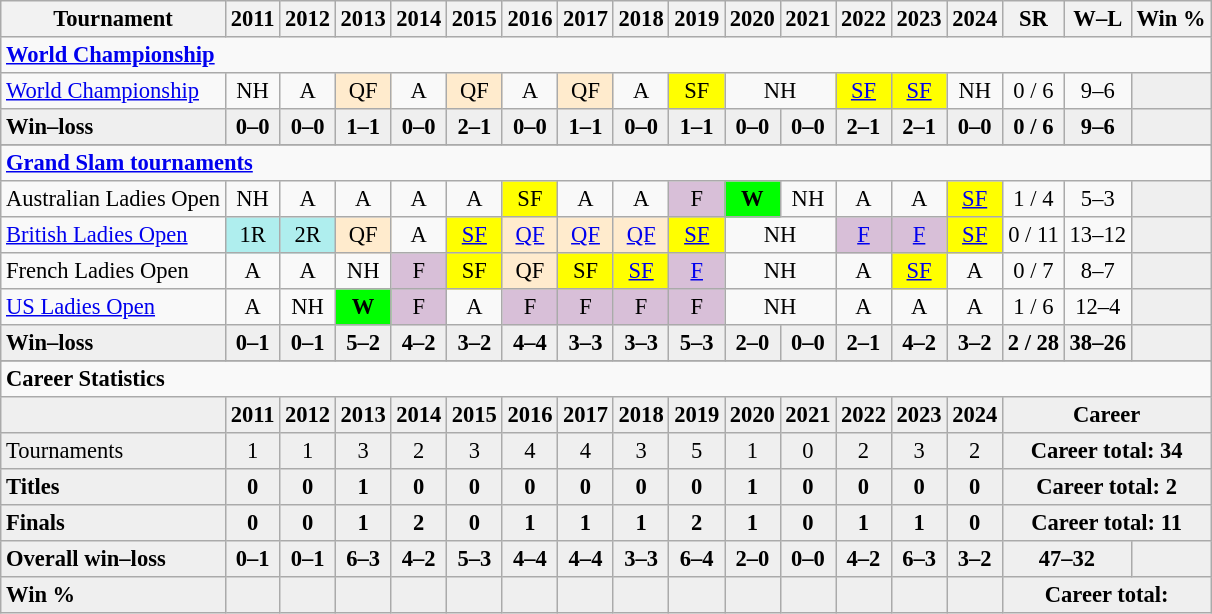<table class="wikitable nowrap" style=text-align:center;font-size:94%>
<tr>
<th>Tournament</th>
<th>2011</th>
<th>2012</th>
<th>2013</th>
<th>2014</th>
<th>2015</th>
<th>2016</th>
<th>2017</th>
<th>2018</th>
<th>2019</th>
<th>2020</th>
<th>2021</th>
<th>2022</th>
<th>2023</th>
<th>2024</th>
<th>SR</th>
<th>W–L</th>
<th>Win %</th>
</tr>
<tr>
<td colspan="18" style="text-align:left"><strong><a href='#'>World Championship</a></strong></td>
</tr>
<tr>
<td align=left><a href='#'>World Championship</a></td>
<td>NH</td>
<td>A</td>
<td bgcolor=ffebcd>QF</td>
<td>A</td>
<td bgcolor=ffebcd>QF</td>
<td>A</td>
<td bgcolor=ffebcd>QF</td>
<td>A</td>
<td style="background:yellow;">SF</td>
<td colspan=2>NH</td>
<td style="background:yellow;"><a href='#'>SF</a></td>
<td style="background:yellow;"><a href='#'>SF</a></td>
<td>NH</td>
<td>0 / 6</td>
<td>9–6</td>
<td bgcolor=efefef></td>
</tr>
<tr style=font-weight:bold;background:#efefef>
<td style=text-align:left>Win–loss</td>
<td>0–0</td>
<td>0–0</td>
<td>1–1</td>
<td>0–0</td>
<td>2–1</td>
<td>0–0</td>
<td>1–1</td>
<td>0–0</td>
<td>1–1</td>
<td>0–0</td>
<td>0–0</td>
<td>2–1</td>
<td>2–1</td>
<td>0–0</td>
<td>0 / 6</td>
<td>9–6</td>
<td bgcolor=efefef></td>
</tr>
<tr style=font-weight:bold;background:#efefef>
</tr>
<tr>
<td colspan="18" style="text-align:left"><strong><a href='#'>Grand Slam tournaments</a></strong></td>
</tr>
<tr>
<td align=left>Australian Ladies Open</td>
<td>NH</td>
<td>A</td>
<td>A</td>
<td>A</td>
<td>A</td>
<td style="background:yellow;">SF</td>
<td>A</td>
<td>A</td>
<td style="background:thistle;">F</td>
<td bgcolor=lime><strong>W</strong></td>
<td>NH</td>
<td>A</td>
<td>A</td>
<td style="background:yellow;"><a href='#'>SF</a></td>
<td>1 / 4</td>
<td>5–3</td>
<td bgcolor=efefef></td>
</tr>
<tr>
<td align=left><a href='#'>British Ladies Open</a></td>
<td bgcolor=afeeee>1R</td>
<td bgcolor=afeeee>2R</td>
<td bgcolor=ffebcd>QF</td>
<td>A</td>
<td style="background:yellow;"><a href='#'>SF</a></td>
<td bgcolor=ffebcd><a href='#'>QF</a></td>
<td bgcolor=ffebcd><a href='#'>QF</a></td>
<td bgcolor=ffebcd><a href='#'>QF</a></td>
<td style="background:yellow;"><a href='#'>SF</a></td>
<td colspan=2>NH</td>
<td style="background:thistle;"><a href='#'>F</a></td>
<td style="background:thistle;"><a href='#'>F</a></td>
<td style="background:yellow;"><a href='#'>SF</a></td>
<td>0 / 11</td>
<td>13–12</td>
<td bgcolor=efefef></td>
</tr>
<tr>
<td align=left>French Ladies Open</td>
<td>A</td>
<td>A</td>
<td>NH</td>
<td style="background:thistle;">F</td>
<td style="background:yellow;">SF</td>
<td bgcolor=ffebcd>QF</td>
<td style="background:yellow;">SF</td>
<td style="background:yellow;"><a href='#'>SF</a></td>
<td style="background:thistle;"><a href='#'>F</a></td>
<td colspan=2>NH</td>
<td>A</td>
<td style="background:yellow;"><a href='#'>SF</a></td>
<td>A</td>
<td>0 / 7</td>
<td>8–7</td>
<td bgcolor=efefef></td>
</tr>
<tr>
<td align=left><a href='#'>US Ladies Open</a></td>
<td>A</td>
<td>NH</td>
<td bgcolor=lime><strong>W</strong></td>
<td style="background:thistle;">F</td>
<td>A</td>
<td style="background:thistle;">F</td>
<td style="background:thistle;">F</td>
<td style="background:thistle;">F</td>
<td style="background:thistle;">F</td>
<td colspan=2>NH</td>
<td>A</td>
<td>A</td>
<td>A</td>
<td>1 / 6</td>
<td>12–4</td>
<td bgcolor=efefef></td>
</tr>
<tr style=font-weight:bold;background:#efefef>
<td style=text-align:left>Win–loss</td>
<td>0–1</td>
<td>0–1</td>
<td>5–2</td>
<td>4–2</td>
<td>3–2</td>
<td>4–4</td>
<td>3–3</td>
<td>3–3</td>
<td>5–3</td>
<td>2–0</td>
<td>0–0</td>
<td>2–1</td>
<td>4–2</td>
<td>3–2</td>
<td>2 / 28</td>
<td>38–26</td>
<td bgcolor=efefef></td>
</tr>
<tr>
</tr>
<tr>
<td colspan="18" style="text-align:left"><strong>Career Statistics</strong></td>
</tr>
<tr style="font-weight:bold;background:#EFEFEF;">
<td></td>
<td>2011</td>
<td>2012</td>
<td>2013</td>
<td>2014</td>
<td>2015</td>
<td>2016</td>
<td>2017</td>
<td>2018</td>
<td>2019</td>
<td>2020</td>
<td>2021</td>
<td>2022</td>
<td>2023</td>
<td>2024</td>
<td colspan=3>Career</td>
</tr>
<tr style="background:#EFEFEF">
<td align=left>Tournaments</td>
<td>1</td>
<td>1</td>
<td>3</td>
<td>2</td>
<td>3</td>
<td>4</td>
<td>4</td>
<td>3</td>
<td>5</td>
<td>1</td>
<td>0</td>
<td>2</td>
<td>3</td>
<td>2</td>
<td colspan="3"><strong>Career total: 34</strong></td>
</tr>
<tr style=font-weight:bold;background:#efefef>
<td style=text-align:left>Titles</td>
<td>0</td>
<td>0</td>
<td>1</td>
<td>0</td>
<td>0</td>
<td>0</td>
<td>0</td>
<td>0</td>
<td>0</td>
<td>1</td>
<td>0</td>
<td>0</td>
<td>0</td>
<td>0</td>
<td colspan="3"><strong>Career total: 2</strong></td>
</tr>
<tr style=font-weight:bold;background:#efefef>
<td style=text-align:left>Finals</td>
<td>0</td>
<td>0</td>
<td>1</td>
<td>2</td>
<td>0</td>
<td>1</td>
<td>1</td>
<td>1</td>
<td>2</td>
<td>1</td>
<td>0</td>
<td>1</td>
<td>1</td>
<td>0</td>
<td colspan="3"><strong>Career total: 11</strong></td>
</tr>
<tr style=font-weight:bold;background:#efefef>
<td style=text-align:left>Overall win–loss</td>
<td>0–1</td>
<td>0–1</td>
<td>6–3</td>
<td>4–2</td>
<td>5–3</td>
<td>4–4</td>
<td>4–4</td>
<td>3–3</td>
<td>6–4</td>
<td>2–0</td>
<td>0–0</td>
<td>4–2</td>
<td>6–3</td>
<td>3–2</td>
<td colspan="2">47–32</td>
<td></td>
</tr>
<tr style=font-weight:bold;background:#efefef>
<td align=left>Win %</td>
<td></td>
<td></td>
<td></td>
<td></td>
<td></td>
<td></td>
<td></td>
<td></td>
<td></td>
<td></td>
<td></td>
<td></td>
<td></td>
<td></td>
<td colspan="3"><strong>Career total: </strong></td>
</tr>
</table>
